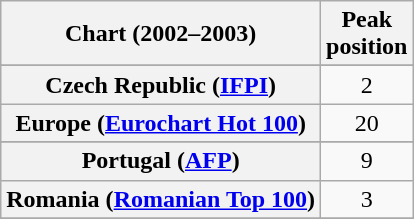<table class="wikitable sortable plainrowheaders" style="text-align:center">
<tr>
<th scope="col">Chart (2002–2003)</th>
<th scope="col">Peak<br>position</th>
</tr>
<tr>
</tr>
<tr>
</tr>
<tr>
</tr>
<tr>
<th scope="row">Czech Republic (<a href='#'>IFPI</a>)</th>
<td>2</td>
</tr>
<tr>
<th scope="row">Europe (<a href='#'>Eurochart Hot 100</a>)</th>
<td>20</td>
</tr>
<tr>
</tr>
<tr>
</tr>
<tr>
</tr>
<tr>
</tr>
<tr>
</tr>
<tr>
<th scope="row">Portugal (<a href='#'>AFP</a>)</th>
<td>9</td>
</tr>
<tr>
<th scope="row">Romania (<a href='#'>Romanian Top 100</a>)</th>
<td align="center">3</td>
</tr>
<tr>
</tr>
</table>
